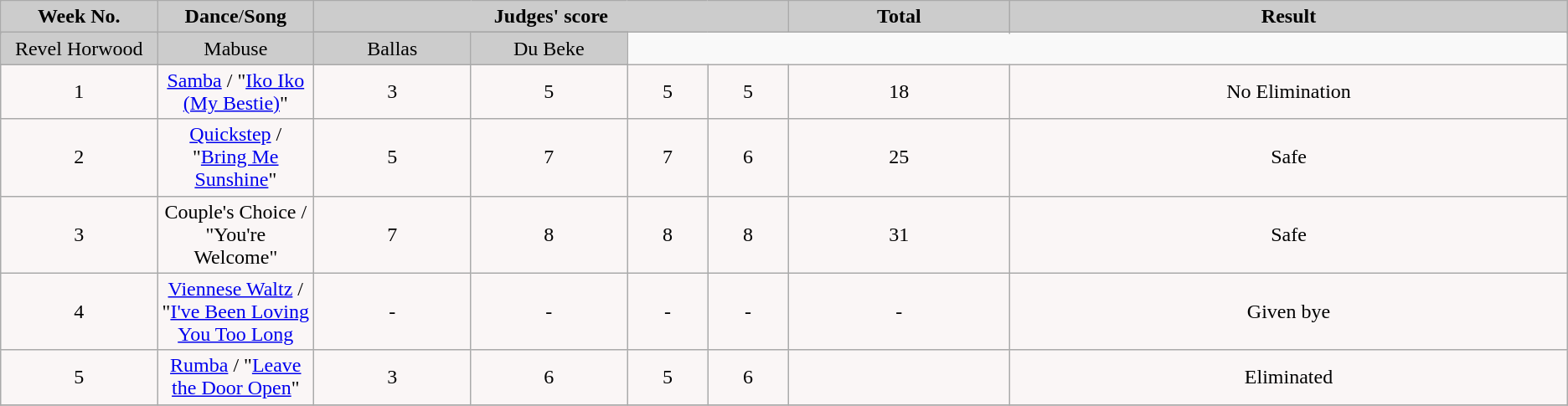<table class="wikitable" align="center">
<tr>
<td rowspan="2" bgcolor="CCCCCC" align="Center"><strong>Week No.</strong></td>
<td rowspan="2" bgcolor="CCCCCC" align="Center"><strong>Dance</strong>/<strong>Song</strong></td>
<td colspan="4" bgcolor="CCCCCC" align="Center"><strong>Judges' score</strong></td>
<td rowspan="2" bgcolor="CCCCCC" align="Center"><strong>Total</strong></td>
<td rowspan="2" bgcolor="CCCCCC" align="Center"><strong>Result</strong></td>
</tr>
<tr>
</tr>
<tr>
<td bgcolor="CCCCCC" width="10%" align="center">Revel Horwood</td>
<td bgcolor="CCCCCC" width="10%" align="center">Mabuse</td>
<td bgcolor="CCCCCC" width="10%" align="center">Ballas</td>
<td bgcolor="CCCCCC" width="10%" align="center">Du Beke</td>
</tr>
<tr>
</tr>
<tr>
<td align="center" bgcolor="FAF6F6">1</td>
<td align="center" bgcolor="FAF6F6"><a href='#'>Samba</a> / "<a href='#'>Iko Iko (My Bestie)</a>"</td>
<td align="center" bgcolor="FAF6F6">3</td>
<td align="center" bgcolor="FAF6F6">5</td>
<td align="center" bgcolor="FAF6F6">5</td>
<td align="center" bgcolor="FAF6F6">5</td>
<td align="center" bgcolor="FAF6F6">18</td>
<td align="center" bgcolor="FAF6F6">No Elimination</td>
</tr>
<tr>
<td align="center" bgcolor="FAF6F6">2</td>
<td align="center" bgcolor="FAF6F6"><a href='#'>Quickstep</a> / "<a href='#'>Bring Me Sunshine</a>"</td>
<td align="center" bgcolor="FAF6F6">5</td>
<td align="center" bgcolor="FAF6F6">7</td>
<td align="center" bgcolor="FAF6F6">7</td>
<td align="center" bgcolor="FAF6F6">6</td>
<td align="center" bgcolor="FAF6F6">25</td>
<td align="center" bgcolor="FAF6F6">Safe</td>
</tr>
<tr>
<td align="center" bgcolor="FAF6F6">3</td>
<td align="center" bgcolor="FAF6F6">Couple's Choice / "You're Welcome"</td>
<td align="center" bgcolor="FAF6F6">7</td>
<td align="center" bgcolor="FAF6F6">8</td>
<td align="center" bgcolor="FAF6F6">8</td>
<td align="center" bgcolor="FAF6F6">8</td>
<td align="center" bgcolor="FAF6F6">31</td>
<td align="center" bgcolor="FAF6F6">Safe</td>
</tr>
<tr>
<td align="center" bgcolor="FAF6F6">4</td>
<td align="center" bgcolor="FAF6F6"><a href='#'>Viennese Waltz</a> / "<a href='#'>I've Been Loving You Too Long</a></td>
<td align="center" bgcolor="FAF6F6">-</td>
<td align="center" bgcolor="FAF6F6">-</td>
<td align="center" bgcolor="FAF6F6">-</td>
<td align="center" bgcolor="FAF6F6">-</td>
<td align="center" bgcolor="FAF6F6">-</td>
<td align="center" bgcolor="FAF6F6">Given bye</td>
</tr>
<tr>
<td align="center" bgcolor="FAF6F6">5</td>
<td align="center" bgcolor="FAF6F6"><a href='#'>Rumba</a> / "<a href='#'>Leave the Door Open</a>"</td>
<td align="center" bgcolor="FAF6F6">3</td>
<td align="center" bgcolor="FAF6F6">6</td>
<td align="center" bgcolor="FAF6F6">5</td>
<td align="center" bgcolor="FAF6F6">6</td>
<td align="center" bgcolor="FAF6F6"></td>
<td align="center" bgcolor="FAF6F6">Eliminated</td>
</tr>
<tr>
</tr>
</table>
